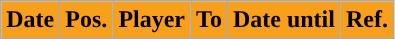<table class="wikitable plainrowheaders sortable">
<tr>
<th style="background:#F9A01B; color:#000000; ">Date</th>
<th style="background:#F9A01B; color:#000000; ">Pos.</th>
<th style="background:#F9A01B; color:#000000; ">Player</th>
<th style="background:#F9A01B; color:#000000; ">To</th>
<th style="background:#F9A01B; color:#000000; ">Date until</th>
<th style="background:#F9A01B; color:#000000; ">Ref.</th>
</tr>
</table>
